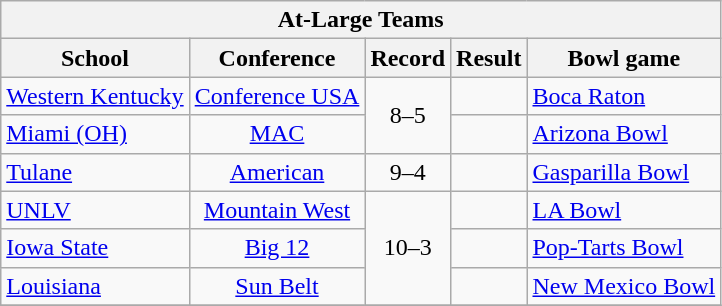<table class="wikitable sortable" style="text-align: left;">
<tr>
<th colspan="8" style=>At-Large Teams</th>
</tr>
<tr>
<th>School</th>
<th>Conference</th>
<th>Record</th>
<th>Result</th>
<th>Bowl game</th>
</tr>
<tr>
<td><a href='#'>Western Kentucky</a></td>
<td align=center><a href='#'>Conference USA</a></td>
<td align=center rowspan=2>8–5</td>
<td></td>
<td><a href='#'>Boca Raton</a></td>
</tr>
<tr>
<td><a href='#'>Miami (OH)</a></td>
<td align=center><a href='#'>MAC</a></td>
<td></td>
<td><a href='#'>Arizona Bowl</a></td>
</tr>
<tr>
<td><a href='#'>Tulane</a></td>
<td align=center><a href='#'>American</a></td>
<td align=center>9–4</td>
<td></td>
<td><a href='#'>Gasparilla Bowl</a></td>
</tr>
<tr>
<td><a href='#'>UNLV</a></td>
<td align=center><a href='#'>Mountain West</a></td>
<td align=center rowspan=3>10–3</td>
<td></td>
<td><a href='#'>LA Bowl</a></td>
</tr>
<tr>
<td><a href='#'>Iowa State</a></td>
<td align=center><a href='#'>Big 12</a></td>
<td></td>
<td><a href='#'>Pop-Tarts Bowl</a></td>
</tr>
<tr>
<td><a href='#'>Louisiana</a></td>
<td align=center><a href='#'>Sun Belt</a></td>
<td></td>
<td><a href='#'>New Mexico Bowl</a></td>
</tr>
<tr>
</tr>
</table>
